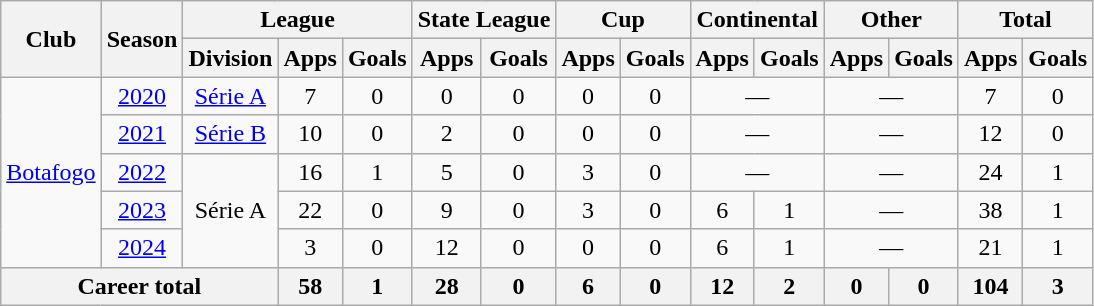<table class="wikitable" style="text-align: center">
<tr>
<th rowspan="2">Club</th>
<th rowspan="2">Season</th>
<th colspan="3">League</th>
<th colspan="2">State League</th>
<th colspan="2">Cup</th>
<th colspan="2">Continental</th>
<th colspan="2">Other</th>
<th colspan="2">Total</th>
</tr>
<tr>
<th>Division</th>
<th>Apps</th>
<th>Goals</th>
<th>Apps</th>
<th>Goals</th>
<th>Apps</th>
<th>Goals</th>
<th>Apps</th>
<th>Goals</th>
<th>Apps</th>
<th>Goals</th>
<th>Apps</th>
<th>Goals</th>
</tr>
<tr>
<td rowspan="5"><a href='#'>Botafogo</a></td>
<td><a href='#'>2020</a></td>
<td><a href='#'>Série A</a></td>
<td>7</td>
<td>0</td>
<td>0</td>
<td>0</td>
<td>0</td>
<td>0</td>
<td colspan="2">—</td>
<td colspan="2">—</td>
<td>7</td>
<td>0</td>
</tr>
<tr>
<td><a href='#'>2021</a></td>
<td><a href='#'>Série B</a></td>
<td>10</td>
<td>0</td>
<td>2</td>
<td>0</td>
<td>0</td>
<td>0</td>
<td colspan="2">—</td>
<td colspan="2">—</td>
<td>12</td>
<td>0</td>
</tr>
<tr>
<td><a href='#'>2022</a></td>
<td rowspan="3">Série A</td>
<td>16</td>
<td>1</td>
<td>5</td>
<td>0</td>
<td>3</td>
<td>0</td>
<td colspan="2">—</td>
<td colspan="2">—</td>
<td>24</td>
<td>1</td>
</tr>
<tr>
<td><a href='#'>2023</a></td>
<td>22</td>
<td>0</td>
<td>9</td>
<td>0</td>
<td>3</td>
<td>0</td>
<td>6</td>
<td>1</td>
<td colspan="2">—</td>
<td>38</td>
<td>1</td>
</tr>
<tr>
<td><a href='#'>2024</a></td>
<td>3</td>
<td>0</td>
<td>12</td>
<td>0</td>
<td>0</td>
<td>0</td>
<td>6</td>
<td>1</td>
<td colspan="2">—</td>
<td>21</td>
<td>1</td>
</tr>
<tr>
<th colspan="3"><strong>Career total</strong></th>
<th>58</th>
<th>1</th>
<th>28</th>
<th>0</th>
<th>6</th>
<th>0</th>
<th>12</th>
<th>2</th>
<th>0</th>
<th>0</th>
<th>104</th>
<th>3</th>
</tr>
</table>
